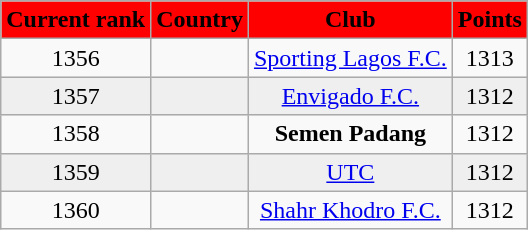<table class="wikitable" style="text-align: center;">
<tr>
<th style="background:#ff0000"><span> Current rank</span></th>
<th style="background:#ff0000"><span> Country</span></th>
<th style="background:#ff0000"><span> Club</span></th>
<th style="background:#ff0000"><span> Points</span></th>
</tr>
<tr>
<td>1356</td>
<td></td>
<td><a href='#'>Sporting Lagos F.C.</a></td>
<td>1313</td>
</tr>
<tr style="background:#efefef;">
<td>1357</td>
<td></td>
<td><a href='#'>Envigado F.C.</a></td>
<td>1312</td>
</tr>
<tr>
<td>1358</td>
<td></td>
<td><strong>Semen Padang</strong></td>
<td>1312</td>
</tr>
<tr style="background:#efefef;">
<td>1359</td>
<td></td>
<td><a href='#'>UTC</a></td>
<td>1312</td>
</tr>
<tr>
<td>1360</td>
<td></td>
<td><a href='#'>Shahr Khodro F.C.</a></td>
<td>1312</td>
</tr>
</table>
